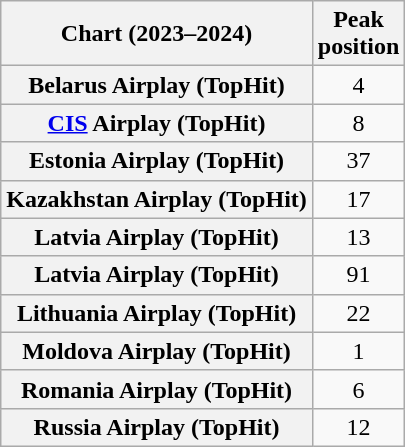<table class="wikitable plainrowheaders sortable" style="text-align:center">
<tr>
<th scope="col">Chart (2023–2024)</th>
<th scope="col">Peak<br>position</th>
</tr>
<tr>
<th scope="row">Belarus Airplay (TopHit)</th>
<td>4</td>
</tr>
<tr>
<th scope="row"><a href='#'>CIS</a> Airplay (TopHit)</th>
<td>8</td>
</tr>
<tr>
<th scope="row">Estonia Airplay (TopHit)</th>
<td>37</td>
</tr>
<tr>
<th scope="row">Kazakhstan Airplay (TopHit)</th>
<td>17</td>
</tr>
<tr>
<th scope="row">Latvia Airplay (TopHit)</th>
<td>13</td>
</tr>
<tr>
<th scope="row">Latvia Airplay (TopHit)<br></th>
<td>91</td>
</tr>
<tr>
<th scope="row">Lithuania Airplay (TopHit)</th>
<td>22</td>
</tr>
<tr>
<th scope="row">Moldova Airplay (TopHit)</th>
<td>1</td>
</tr>
<tr>
<th scope="row">Romania Airplay (TopHit)</th>
<td>6</td>
</tr>
<tr>
<th scope="row">Russia Airplay (TopHit)</th>
<td>12</td>
</tr>
</table>
